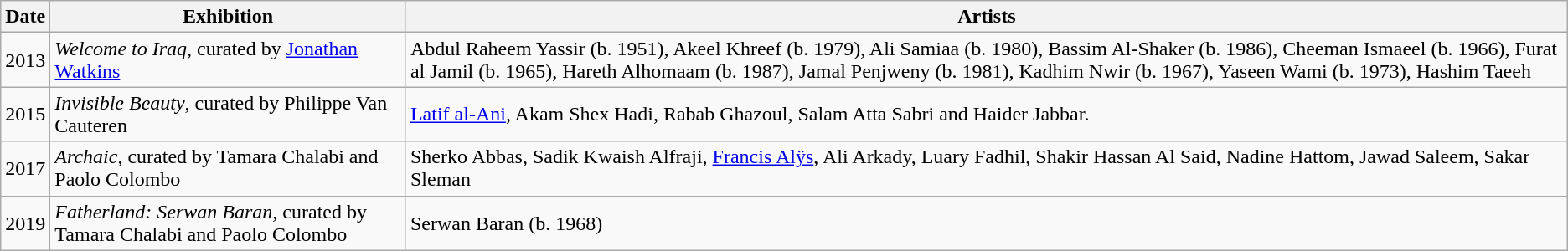<table class="wikitable">
<tr>
<th>Date</th>
<th>Exhibition</th>
<th>Artists</th>
</tr>
<tr>
<td>2013</td>
<td><em>Welcome to Iraq</em>, curated by <a href='#'>Jonathan Watkins</a></td>
<td>Abdul Raheem Yassir (b. 1951), Akeel Khreef (b. 1979), Ali Samiaa (b. 1980), Bassim Al-Shaker (b. 1986), Cheeman Ismaeel (b. 1966), Furat al Jamil (b. 1965), Hareth Alhomaam (b. 1987), Jamal Penjweny (b. 1981), Kadhim Nwir (b. 1967), Yaseen Wami (b. 1973), Hashim Taeeh</td>
</tr>
<tr>
<td>2015</td>
<td><em>Invisible Beauty</em>, curated by Philippe Van Cauteren</td>
<td><a href='#'>Latif al-Ani</a>, Akam Shex Hadi, Rabab Ghazoul, Salam Atta Sabri and Haider Jabbar.</td>
</tr>
<tr>
<td>2017</td>
<td><em>Archaic</em>, curated by Tamara Chalabi and Paolo Colombo</td>
<td>Sherko Abbas, Sadik Kwaish Alfraji, <a href='#'>Francis Alÿs</a>, Ali Arkady, Luary Fadhil, Shakir Hassan Al Said, Nadine Hattom, Jawad Saleem, Sakar Sleman</td>
</tr>
<tr>
<td>2019</td>
<td><em>Fatherland: Serwan Baran</em>, curated by Tamara Chalabi and Paolo Colombo</td>
<td>Serwan Baran (b. 1968)</td>
</tr>
</table>
